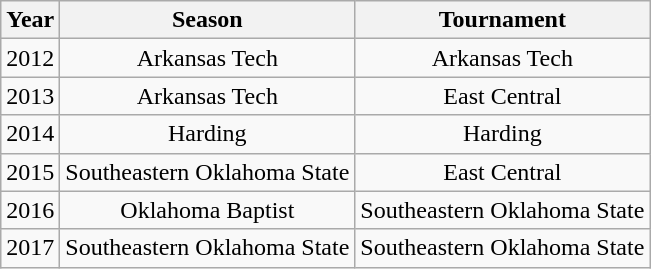<table class="wikitable" style=text-align:center>
<tr>
<th>Year</th>
<th>Season</th>
<th>Tournament</th>
</tr>
<tr>
<td>2012</td>
<td>Arkansas Tech</td>
<td>Arkansas Tech</td>
</tr>
<tr>
<td>2013</td>
<td>Arkansas Tech</td>
<td>East Central</td>
</tr>
<tr>
<td>2014</td>
<td>Harding</td>
<td>Harding</td>
</tr>
<tr>
<td>2015</td>
<td>Southeastern Oklahoma State</td>
<td>East Central</td>
</tr>
<tr>
<td>2016</td>
<td>Oklahoma Baptist</td>
<td>Southeastern Oklahoma State</td>
</tr>
<tr>
<td>2017</td>
<td>Southeastern Oklahoma State</td>
<td>Southeastern Oklahoma State</td>
</tr>
</table>
